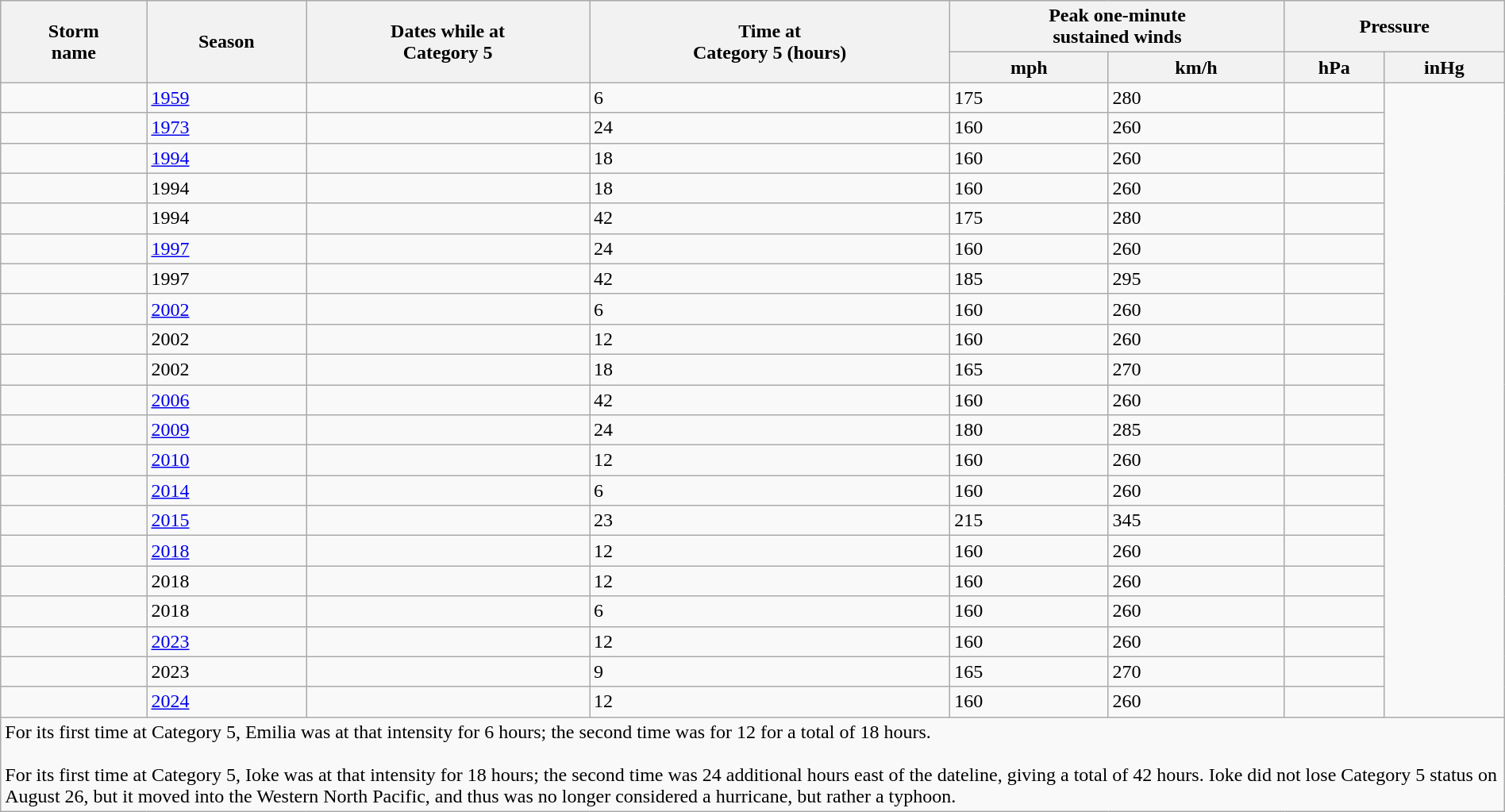<table class="wikitable sortable" style="margin:1em auto;">
<tr>
<th scope="col" rowspan=2>Storm<br>name</th>
<th scope="col" rowspan=2>Season</th>
<th scope="col" rowspan=2>Dates while at<br>Category 5</th>
<th scope="col" rowspan=2>Time at<br>Category 5 (hours)</th>
<th scope="col" colspan=2>Peak one-minute<br>sustained winds</th>
<th scope="col" colspan=2>Pressure</th>
</tr>
<tr>
<th>mph</th>
<th>km/h</th>
<th>hPa</th>
<th>inHg</th>
</tr>
<tr>
<td></td>
<td> <a href='#'>1959</a></td>
<td></td>
<td> 6</td>
<td>175</td>
<td>280</td>
<td></td>
</tr>
<tr>
<td></td>
<td> <a href='#'>1973</a></td>
<td></td>
<td> 24</td>
<td>160</td>
<td>260</td>
<td></td>
</tr>
<tr>
<td></td>
<td> <a href='#'>1994</a></td>
<td></td>
<td> 18</td>
<td>160</td>
<td>260</td>
<td></td>
</tr>
<tr>
<td></td>
<td> 1994</td>
<td></td>
<td> 18</td>
<td>160</td>
<td>260</td>
<td></td>
</tr>
<tr>
<td></td>
<td> 1994</td>
<td></td>
<td> 42</td>
<td>175</td>
<td>280</td>
<td></td>
</tr>
<tr>
<td></td>
<td> <a href='#'>1997</a></td>
<td></td>
<td> 24</td>
<td>160</td>
<td>260</td>
<td></td>
</tr>
<tr>
<td></td>
<td> 1997</td>
<td></td>
<td> 42</td>
<td>185</td>
<td>295</td>
<td></td>
</tr>
<tr>
<td></td>
<td> <a href='#'>2002</a></td>
<td></td>
<td> 6</td>
<td>160</td>
<td>260</td>
<td></td>
</tr>
<tr>
<td></td>
<td> 2002</td>
<td></td>
<td> 12</td>
<td>160</td>
<td>260</td>
<td></td>
</tr>
<tr>
<td></td>
<td> 2002</td>
<td></td>
<td> 18</td>
<td>165</td>
<td>270</td>
<td></td>
</tr>
<tr>
<td></td>
<td> <a href='#'>2006</a></td>
<td></td>
<td> 42</td>
<td>160</td>
<td>260</td>
<td></td>
</tr>
<tr>
<td></td>
<td> <a href='#'>2009</a></td>
<td></td>
<td> 24</td>
<td>180</td>
<td>285</td>
<td></td>
</tr>
<tr>
<td></td>
<td> <a href='#'>2010</a></td>
<td></td>
<td> 12</td>
<td>160</td>
<td>260</td>
<td></td>
</tr>
<tr>
<td></td>
<td> <a href='#'>2014</a></td>
<td></td>
<td> 6</td>
<td>160</td>
<td>260</td>
<td></td>
</tr>
<tr>
<td></td>
<td> <a href='#'>2015</a></td>
<td></td>
<td> 23</td>
<td>215</td>
<td>345</td>
<td></td>
</tr>
<tr>
<td></td>
<td> <a href='#'>2018</a></td>
<td></td>
<td> 12</td>
<td>160</td>
<td>260</td>
<td></td>
</tr>
<tr>
<td></td>
<td> 2018</td>
<td></td>
<td> 12</td>
<td>160</td>
<td>260</td>
<td></td>
</tr>
<tr>
<td></td>
<td> 2018</td>
<td></td>
<td> 6</td>
<td>160</td>
<td>260</td>
<td></td>
</tr>
<tr>
<td></td>
<td> <a href='#'>2023</a></td>
<td></td>
<td> 12</td>
<td>160</td>
<td>260</td>
<td></td>
</tr>
<tr>
<td></td>
<td> 2023</td>
<td></td>
<td> 9</td>
<td>165</td>
<td>270</td>
<td></td>
</tr>
<tr>
<td></td>
<td> <a href='#'>2024</a></td>
<td></td>
<td> 12</td>
<td>160</td>
<td>260</td>
<td></td>
</tr>
<tr class="sortbottom">
<td colspan=10> For its first time at Category 5, Emilia was at that intensity for 6 hours; the second time was for 12 for a total of 18 hours.<br><br> For its first time at Category 5, Ioke was at that intensity for 18 hours; the second time was 24 additional hours east of the dateline, giving a total of 42 hours. Ioke did not lose Category 5 status on August 26, but it moved into the Western North Pacific, and thus was no longer considered a hurricane, but rather a typhoon.</td>
</tr>
</table>
